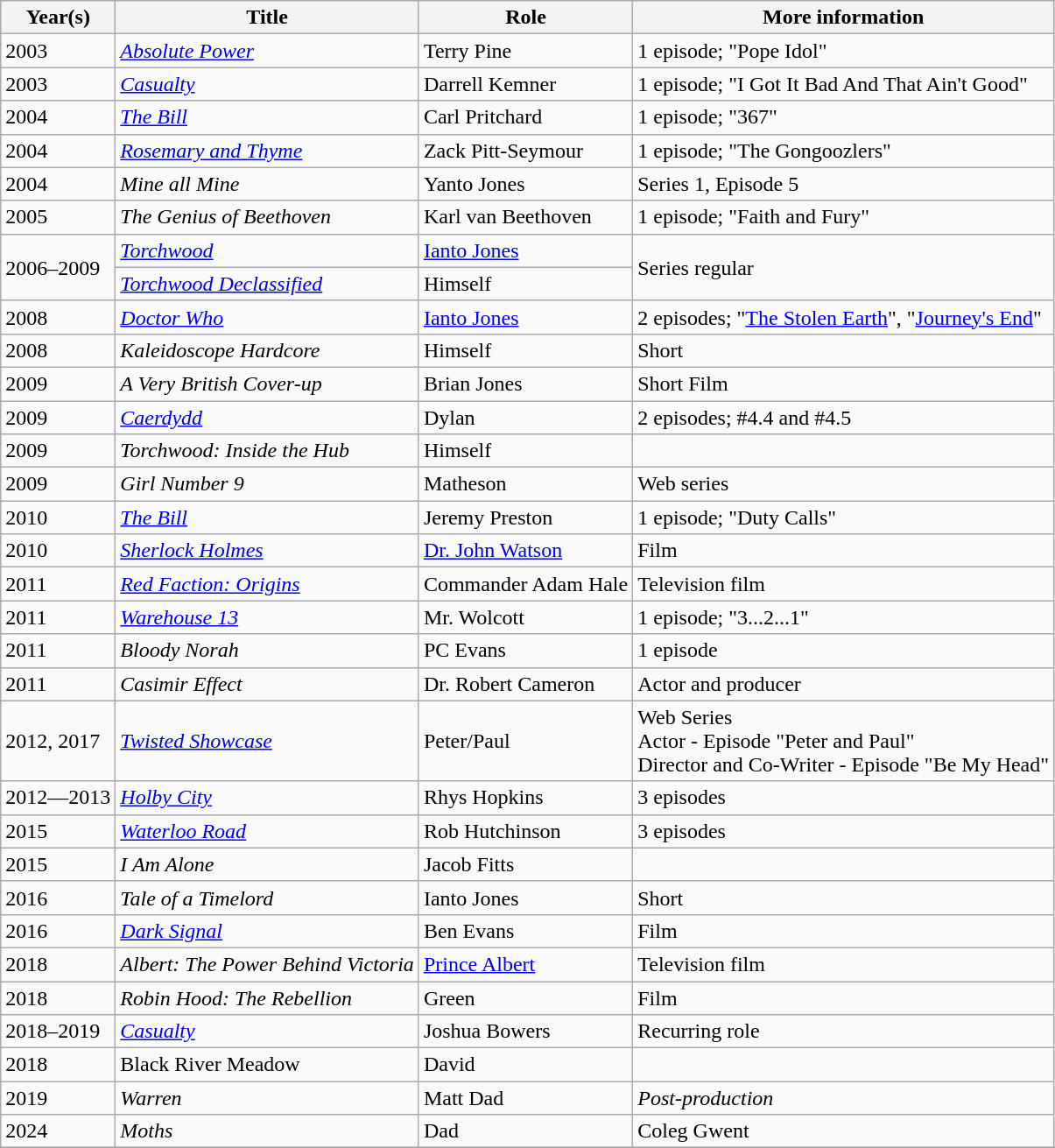<table class="wikitable">
<tr>
<th>Year(s)</th>
<th>Title</th>
<th>Role</th>
<th>More information</th>
</tr>
<tr>
<td>2003</td>
<td><em><a href='#'>Absolute Power</a></em></td>
<td>Terry Pine</td>
<td>1 episode; "Pope Idol"</td>
</tr>
<tr>
<td>2003</td>
<td><em><a href='#'>Casualty</a></em></td>
<td>Darrell Kemner</td>
<td>1 episode; "I Got It Bad And That Ain't Good"</td>
</tr>
<tr>
<td>2004</td>
<td><em><a href='#'>The Bill</a></em></td>
<td>Carl Pritchard</td>
<td>1 episode; "367"</td>
</tr>
<tr>
<td>2004</td>
<td><em><a href='#'>Rosemary and Thyme</a></em></td>
<td>Zack Pitt-Seymour</td>
<td>1 episode; "The Gongoozlers"</td>
</tr>
<tr>
<td>2004</td>
<td><em>Mine all Mine</em></td>
<td>Yanto Jones</td>
<td>Series 1, Episode 5</td>
</tr>
<tr>
<td>2005</td>
<td><em>The Genius of Beethoven</em></td>
<td>Karl van Beethoven</td>
<td>1 episode; "Faith and Fury"</td>
</tr>
<tr>
<td rowspan="2">2006–2009</td>
<td><em><a href='#'>Torchwood</a></em></td>
<td><a href='#'>Ianto Jones</a></td>
<td rowspan="2">Series regular</td>
</tr>
<tr>
<td><em><a href='#'>Torchwood Declassified</a></em></td>
<td>Himself</td>
</tr>
<tr>
<td>2008</td>
<td><em><a href='#'>Doctor Who</a></em></td>
<td><a href='#'>Ianto Jones</a></td>
<td>2 episodes; "<a href='#'>The Stolen Earth</a>", "<a href='#'>Journey's End</a>"</td>
</tr>
<tr>
<td>2008</td>
<td><em>Kaleidoscope Hardcore</em></td>
<td>Himself</td>
<td>Short</td>
</tr>
<tr>
<td>2009</td>
<td><em>A Very British Cover-up</em></td>
<td>Brian Jones</td>
<td>Short Film</td>
</tr>
<tr>
<td>2009</td>
<td><em><a href='#'>Caerdydd</a></em></td>
<td>Dylan</td>
<td>2 episodes; #4.4 and #4.5</td>
</tr>
<tr>
<td>2009</td>
<td><em>Torchwood: Inside the Hub</em></td>
<td>Himself</td>
<td></td>
</tr>
<tr>
<td>2009</td>
<td><em>Girl Number 9</em></td>
<td>Matheson</td>
<td>Web series</td>
</tr>
<tr>
<td>2010</td>
<td><em><a href='#'>The Bill</a></em></td>
<td>Jeremy Preston</td>
<td>1 episode; "Duty Calls"</td>
</tr>
<tr>
<td>2010</td>
<td><em><a href='#'>Sherlock Holmes</a></em></td>
<td><a href='#'>Dr. John Watson</a></td>
<td>Film</td>
</tr>
<tr>
<td>2011</td>
<td><em><a href='#'>Red Faction: Origins</a></em></td>
<td>Commander Adam Hale</td>
<td>Television film</td>
</tr>
<tr>
<td>2011</td>
<td><em><a href='#'>Warehouse 13</a></em></td>
<td>Mr. Wolcott</td>
<td>1 episode; "3...2...1"</td>
</tr>
<tr>
<td>2011</td>
<td><em>Bloody Norah</em></td>
<td>PC Evans</td>
<td>1 episode</td>
</tr>
<tr>
<td>2011</td>
<td><em>Casimir Effect</em></td>
<td>Dr. Robert Cameron</td>
<td>Actor and producer</td>
</tr>
<tr>
<td>2012, 2017</td>
<td><em><a href='#'>Twisted Showcase</a></em></td>
<td>Peter/Paul</td>
<td>Web Series<br>Actor - Episode "Peter and Paul"<br>Director and Co-Writer - Episode "Be My Head"</td>
</tr>
<tr>
<td>2012—2013</td>
<td><em><a href='#'>Holby City</a></em></td>
<td>Rhys Hopkins</td>
<td>3 episodes</td>
</tr>
<tr>
<td>2015</td>
<td><em><a href='#'>Waterloo Road</a></em></td>
<td>Rob Hutchinson</td>
<td>3 episodes</td>
</tr>
<tr>
<td>2015</td>
<td><em>I Am Alone</em></td>
<td>Jacob Fitts</td>
<td></td>
</tr>
<tr>
<td>2016</td>
<td><em>Tale of a Timelord</em></td>
<td>Ianto Jones</td>
<td>Short</td>
</tr>
<tr>
<td>2016</td>
<td><em><a href='#'>Dark Signal</a></em></td>
<td>Ben Evans</td>
<td>Film</td>
</tr>
<tr>
<td>2018</td>
<td><em>Albert: The Power Behind Victoria</em></td>
<td><a href='#'>Prince Albert</a></td>
<td>Television film</td>
</tr>
<tr>
<td>2018</td>
<td><em>Robin Hood: The Rebellion</em></td>
<td>Green</td>
<td>Film</td>
</tr>
<tr>
<td>2018–2019</td>
<td><em><a href='#'>Casualty</a></em></td>
<td>Joshua Bowers</td>
<td>Recurring role</td>
</tr>
<tr>
<td>2018</td>
<td>Black River Meadow</td>
<td>David</td>
<td></td>
</tr>
<tr>
<td>2019</td>
<td><em>Warren</em></td>
<td>Matt Dad</td>
<td><em>Post-production</em></td>
</tr>
<tr>
<td>2024</td>
<td><em>Moths</em></td>
<td>Dad</td>
<td>Coleg Gwent</td>
</tr>
<tr>
</tr>
</table>
